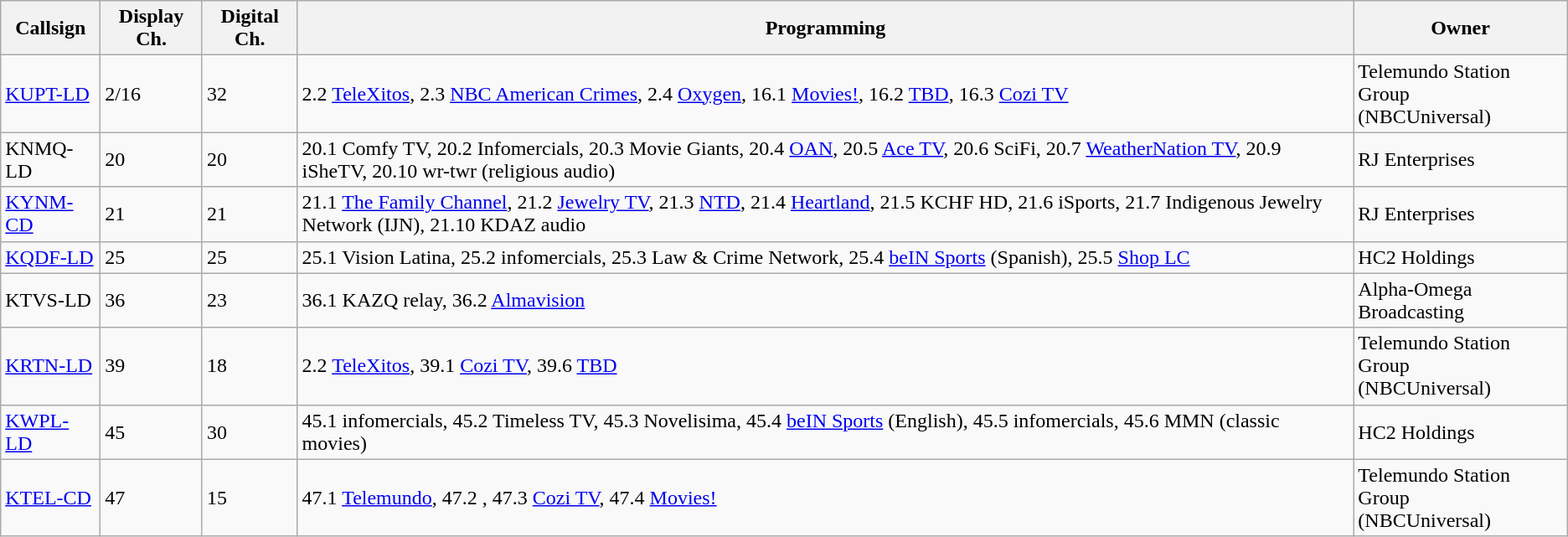<table class="wikitable" border="1">
<tr>
<th>Callsign</th>
<th>Display Ch.</th>
<th>Digital Ch.</th>
<th>Programming</th>
<th>Owner</th>
</tr>
<tr>
<td><a href='#'>KUPT-LD</a></td>
<td>2/16</td>
<td>32</td>
<td>2.2 <a href='#'>TeleXitos</a>, 2.3 <a href='#'>NBC American Crimes</a>, 2.4 <a href='#'>Oxygen</a>, 16.1 <a href='#'>Movies!</a>, 16.2 <a href='#'>TBD</a>, 16.3 <a href='#'>Cozi TV</a></td>
<td>Telemundo Station Group<br>(NBCUniversal)</td>
</tr>
<tr>
<td>KNMQ-LD</td>
<td>20</td>
<td>20</td>
<td>20.1 Comfy TV, 20.2 Infomercials, 20.3 Movie Giants, 20.4 <a href='#'>OAN</a>, 20.5 <a href='#'>Ace TV</a>, 20.6 SciFi, 20.7 <a href='#'>WeatherNation TV</a>, 20.9 iSheTV, 20.10 wr-twr (religious audio)</td>
<td>RJ Enterprises</td>
</tr>
<tr>
<td><a href='#'>KYNM-CD</a></td>
<td>21</td>
<td>21</td>
<td>21.1 <a href='#'>The Family Channel</a>, 21.2 <a href='#'>Jewelry TV</a>, 21.3 <a href='#'>NTD</a>, 21.4 <a href='#'>Heartland</a>, 21.5 KCHF HD, 21.6 iSports, 21.7 Indigenous Jewelry Network (IJN), 21.10 KDAZ audio</td>
<td>RJ Enterprises</td>
</tr>
<tr>
<td><a href='#'>KQDF-LD</a></td>
<td>25</td>
<td>25</td>
<td>25.1 Vision Latina, 25.2 infomercials, 25.3 Law & Crime Network, 25.4 <a href='#'>beIN Sports</a> (Spanish), 25.5 <a href='#'>Shop LC</a></td>
<td>HC2 Holdings</td>
</tr>
<tr>
<td>KTVS-LD</td>
<td>36</td>
<td>23</td>
<td>36.1 KAZQ relay, 36.2 <a href='#'>Almavision</a></td>
<td>Alpha-Omega Broadcasting</td>
</tr>
<tr>
<td><a href='#'>KRTN-LD</a></td>
<td>39</td>
<td>18</td>
<td>2.2 <a href='#'>TeleXitos</a>, 39.1 <a href='#'>Cozi TV</a>, 39.6 <a href='#'>TBD</a></td>
<td>Telemundo Station Group<br>(NBCUniversal)</td>
</tr>
<tr>
<td><a href='#'>KWPL-LD</a></td>
<td>45</td>
<td>30</td>
<td>45.1 infomercials, 45.2 Timeless TV, 45.3 Novelisima, 45.4 <a href='#'>beIN Sports</a> (English), 45.5 infomercials, 45.6 MMN (classic movies)</td>
<td>HC2 Holdings</td>
</tr>
<tr>
<td><a href='#'>KTEL-CD</a></td>
<td>47</td>
<td>15</td>
<td>47.1 <a href='#'>Telemundo</a>, 47.2 , 47.3 <a href='#'>Cozi TV</a>, 47.4 <a href='#'>Movies!</a></td>
<td>Telemundo Station Group<br>(NBCUniversal)</td>
</tr>
</table>
